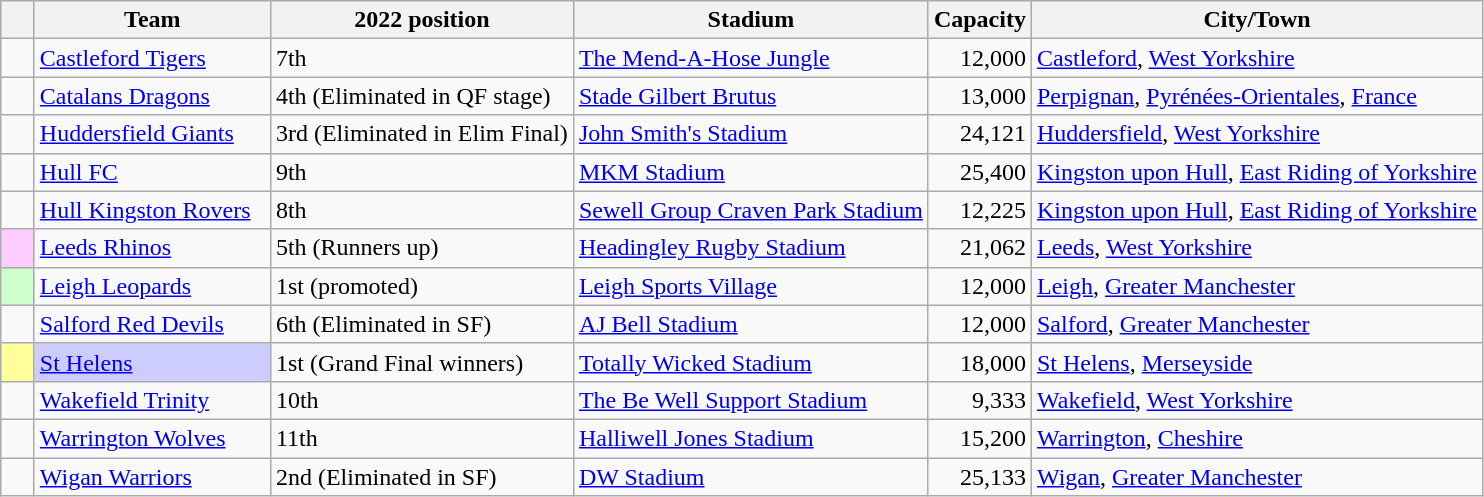<table class="wikitable sortable">
<tr>
<th></th>
<th width=150>Team</th>
<th>2022 position</th>
<th>Stadium</th>
<th>Capacity</th>
<th>City/Town</th>
</tr>
<tr>
<td></td>
<td> <a href='#'>Castleford Tigers</a></td>
<td>7th</td>
<td><a href='#'>The Mend-A-Hose Jungle</a></td>
<td style="text-align:right;">12,000</td>
<td><a href='#'>Castleford</a>, <a href='#'>West Yorkshire</a></td>
</tr>
<tr>
<td></td>
<td> <a href='#'>Catalans Dragons</a></td>
<td>4th (Eliminated in QF stage)</td>
<td><a href='#'>Stade Gilbert Brutus</a></td>
<td style="text-align:right;">13,000</td>
<td><a href='#'>Perpignan</a>, <a href='#'>Pyrénées-Orientales</a>, <a href='#'>France</a></td>
</tr>
<tr>
<td></td>
<td> <a href='#'>Huddersfield Giants</a></td>
<td>3rd (Eliminated in Elim Final)</td>
<td><a href='#'>John Smith's Stadium</a></td>
<td style="text-align:right;">24,121</td>
<td><a href='#'>Huddersfield</a>, <a href='#'>West Yorkshire</a></td>
</tr>
<tr>
<td></td>
<td> <a href='#'>Hull FC</a></td>
<td>9th</td>
<td><a href='#'>MKM Stadium</a></td>
<td style="text-align:right;">25,400</td>
<td><a href='#'>Kingston upon Hull</a>, <a href='#'>East Riding of Yorkshire</a></td>
</tr>
<tr>
<td></td>
<td> <a href='#'>Hull Kingston Rovers</a></td>
<td>8th</td>
<td><a href='#'>Sewell Group Craven Park Stadium</a></td>
<td style="text-align:right;">12,225</td>
<td><a href='#'>Kingston upon Hull</a>, <a href='#'>East Riding of Yorkshire</a></td>
</tr>
<tr>
<td style="background:#ffccff; width:15px;"> </td>
<td> <a href='#'>Leeds Rhinos</a></td>
<td>5th (Runners up)</td>
<td><a href='#'>Headingley Rugby Stadium</a></td>
<td style="text-align:right;">21,062</td>
<td><a href='#'>Leeds</a>, <a href='#'>West Yorkshire</a></td>
</tr>
<tr>
<td style="background:#ccffcc; width:15px;"> </td>
<td> <a href='#'>Leigh Leopards</a></td>
<td>1st (promoted)</td>
<td><a href='#'>Leigh Sports Village</a></td>
<td style="text-align:right;">12,000</td>
<td><a href='#'>Leigh</a>, <a href='#'>Greater Manchester</a></td>
</tr>
<tr>
<td></td>
<td> <a href='#'>Salford Red Devils</a></td>
<td>6th (Eliminated in SF)</td>
<td><a href='#'>AJ Bell Stadium</a></td>
<td style="text-align:right;">12,000</td>
<td><a href='#'>Salford</a>, <a href='#'>Greater Manchester</a></td>
</tr>
<tr>
<td style="background:#ff9; width:15px;"></td>
<td style="background:#ccccff; width:15px;"> <a href='#'>St Helens</a></td>
<td>1st (Grand Final winners)</td>
<td><a href='#'>Totally Wicked Stadium</a></td>
<td style="text-align:right;">18,000</td>
<td><a href='#'>St Helens</a>, <a href='#'>Merseyside</a></td>
</tr>
<tr>
<td></td>
<td> <a href='#'>Wakefield Trinity</a></td>
<td>10th</td>
<td><a href='#'>The Be Well Support Stadium</a></td>
<td style="text-align:right;">9,333</td>
<td><a href='#'>Wakefield</a>, <a href='#'>West Yorkshire</a></td>
</tr>
<tr>
<td></td>
<td> <a href='#'>Warrington Wolves</a></td>
<td>11th</td>
<td><a href='#'>Halliwell Jones Stadium</a></td>
<td style="text-align:right;">15,200</td>
<td><a href='#'>Warrington</a>, <a href='#'>Cheshire</a></td>
</tr>
<tr>
<td></td>
<td> <a href='#'>Wigan Warriors</a></td>
<td>2nd (Eliminated in SF)</td>
<td><a href='#'>DW Stadium</a></td>
<td style="text-align:right;">25,133</td>
<td><a href='#'>Wigan</a>, <a href='#'>Greater Manchester</a></td>
</tr>
</table>
